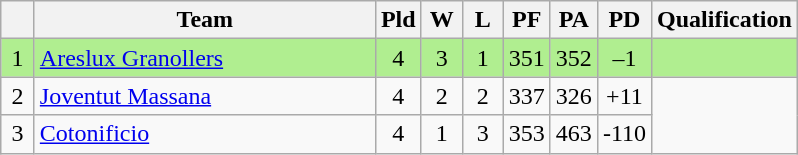<table class="wikitable" style="text-align:center">
<tr>
<th width=15></th>
<th width=220>Team</th>
<th width=20>Pld</th>
<th width=20>W</th>
<th width=20>L</th>
<th width=20>PF</th>
<th width=20>PA</th>
<th width=20>PD</th>
<th width=20>Qualification</th>
</tr>
<tr style="background: #B0EE90">
<td>1</td>
<td align=left><a href='#'>Areslux Granollers</a></td>
<td>4</td>
<td>3</td>
<td>1</td>
<td>351</td>
<td>352</td>
<td>–1</td>
<td></td>
</tr>
<tr>
<td>2</td>
<td align=left><a href='#'>Joventut Massana</a></td>
<td>4</td>
<td>2</td>
<td>2</td>
<td>337</td>
<td>326</td>
<td>+11</td>
</tr>
<tr>
<td>3</td>
<td align=left><a href='#'>Cotonificio</a></td>
<td>4</td>
<td>1</td>
<td>3</td>
<td>353</td>
<td>463</td>
<td>-110</td>
</tr>
</table>
